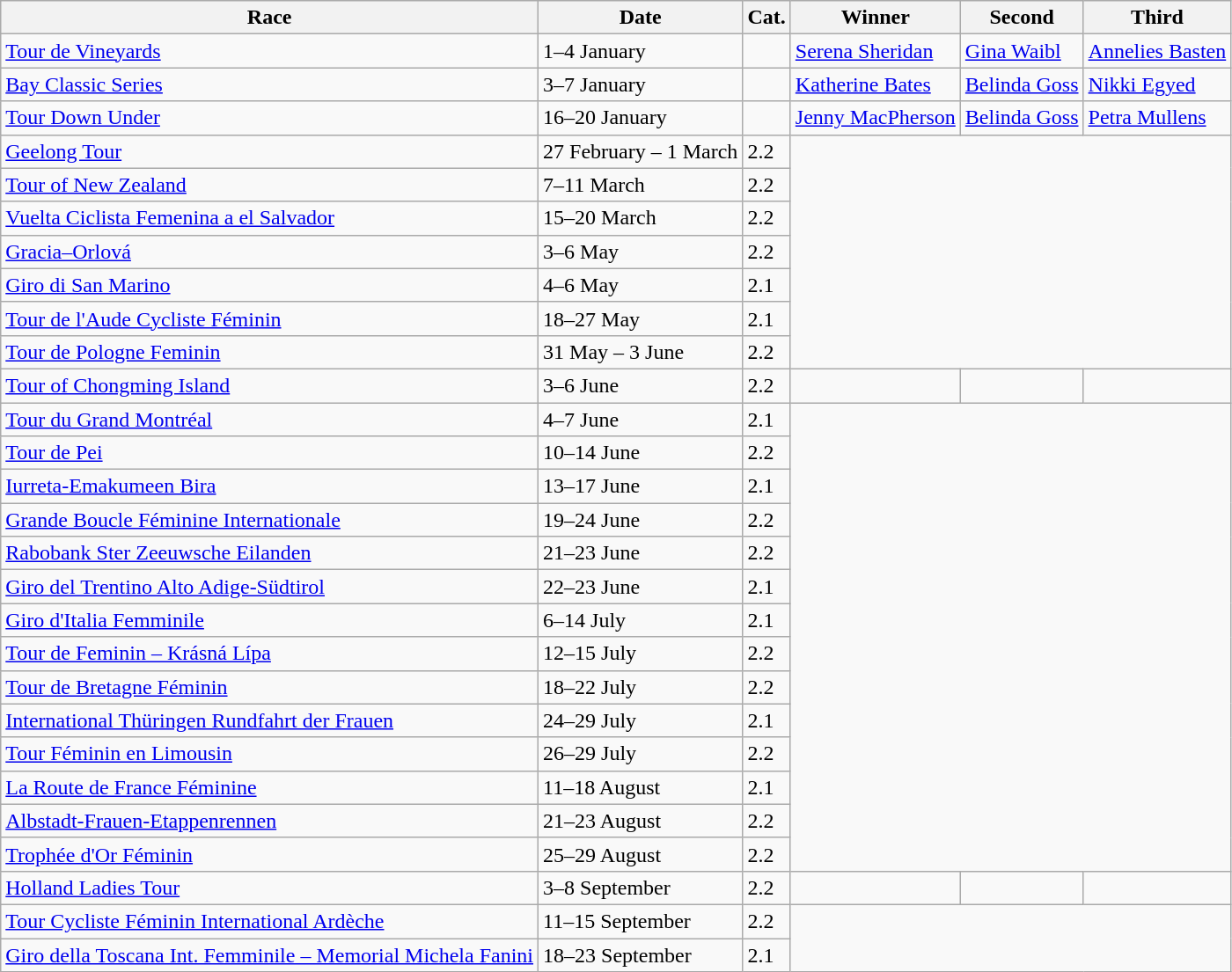<table class=wikitable sortable>
<tr>
<th>Race</th>
<th>Date</th>
<th>Cat.</th>
<th>Winner</th>
<th>Second</th>
<th>Third</th>
</tr>
<tr>
<td> <a href='#'>Tour de Vineyards</a></td>
<td>1–4 January</td>
<td></td>
<td> <a href='#'>Serena Sheridan</a></td>
<td> <a href='#'>Gina Waibl</a></td>
<td> <a href='#'>Annelies Basten</a></td>
</tr>
<tr>
<td> <a href='#'>Bay Classic Series</a></td>
<td>3–7 January</td>
<td></td>
<td> <a href='#'>Katherine Bates</a></td>
<td> <a href='#'>Belinda Goss</a></td>
<td> <a href='#'>Nikki Egyed</a></td>
</tr>
<tr>
<td> <a href='#'>Tour Down Under</a></td>
<td>16–20 January</td>
<td></td>
<td> <a href='#'>Jenny MacPherson</a></td>
<td> <a href='#'>Belinda Goss</a></td>
<td> <a href='#'>Petra Mullens</a></td>
</tr>
<tr>
<td> <a href='#'>Geelong Tour</a></td>
<td>27 February – 1 March</td>
<td>2.2</td>
</tr>
<tr>
<td> <a href='#'>Tour of New Zealand</a></td>
<td>7–11 March</td>
<td>2.2</td>
</tr>
<tr>
<td> <a href='#'>Vuelta Ciclista Femenina a el Salvador</a></td>
<td>15–20 March</td>
<td>2.2</td>
</tr>
<tr>
<td> <a href='#'>Gracia–Orlová</a></td>
<td>3–6 May</td>
<td>2.2</td>
</tr>
<tr>
<td> <a href='#'>Giro di San Marino</a></td>
<td>4–6 May</td>
<td>2.1</td>
</tr>
<tr>
<td> <a href='#'>Tour de l'Aude Cycliste Féminin</a></td>
<td>18–27 May</td>
<td>2.1</td>
</tr>
<tr>
<td> <a href='#'>Tour de Pologne Feminin</a></td>
<td>31 May – 3 June</td>
<td>2.2</td>
</tr>
<tr>
<td> <a href='#'>Tour of Chongming Island</a></td>
<td>3–6 June</td>
<td>2.2</td>
<td></td>
<td></td>
<td></td>
</tr>
<tr>
<td> <a href='#'>Tour du Grand Montréal</a></td>
<td>4–7 June</td>
<td>2.1</td>
</tr>
<tr>
<td> <a href='#'>Tour de Pei</a></td>
<td>10–14 June</td>
<td>2.2</td>
</tr>
<tr>
<td> <a href='#'>Iurreta-Emakumeen Bira</a></td>
<td>13–17 June</td>
<td>2.1</td>
</tr>
<tr>
<td> <a href='#'>Grande Boucle Féminine Internationale</a></td>
<td>19–24 June</td>
<td>2.2</td>
</tr>
<tr>
<td> <a href='#'>Rabobank Ster Zeeuwsche Eilanden</a></td>
<td>21–23 June</td>
<td>2.2</td>
</tr>
<tr>
<td> <a href='#'>Giro del Trentino Alto Adige-Südtirol</a></td>
<td>22–23 June</td>
<td>2.1</td>
</tr>
<tr>
<td> <a href='#'>Giro d'Italia Femminile</a></td>
<td>6–14 July</td>
<td>2.1</td>
</tr>
<tr>
<td> <a href='#'>Tour de Feminin – Krásná Lípa</a></td>
<td>12–15 July</td>
<td>2.2</td>
</tr>
<tr>
<td> <a href='#'>Tour de Bretagne Féminin</a></td>
<td>18–22 July</td>
<td>2.2</td>
</tr>
<tr>
<td> <a href='#'>International Thüringen Rundfahrt der Frauen</a></td>
<td>24–29 July</td>
<td>2.1</td>
</tr>
<tr>
<td> <a href='#'>Tour Féminin en Limousin</a></td>
<td>26–29 July</td>
<td>2.2</td>
</tr>
<tr>
<td> <a href='#'>La Route de France Féminine</a></td>
<td>11–18 August</td>
<td>2.1</td>
</tr>
<tr>
<td> <a href='#'>Albstadt-Frauen-Etappenrennen</a></td>
<td>21–23 August</td>
<td>2.2</td>
</tr>
<tr>
<td> <a href='#'>Trophée d'Or Féminin</a></td>
<td>25–29 August</td>
<td>2.2</td>
</tr>
<tr>
<td> <a href='#'>Holland Ladies Tour</a></td>
<td>3–8 September</td>
<td>2.2</td>
<td></td>
<td></td>
<td></td>
</tr>
<tr>
<td> <a href='#'>Tour Cycliste Féminin International Ardèche</a></td>
<td>11–15 September</td>
<td>2.2</td>
</tr>
<tr>
<td> <a href='#'>Giro della Toscana Int. Femminile – Memorial Michela Fanini</a></td>
<td>18–23 September</td>
<td>2.1</td>
</tr>
</table>
